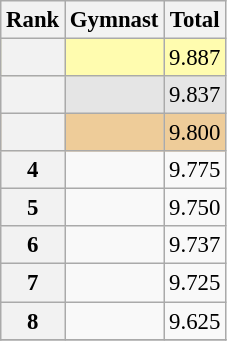<table class="wikitable sortable" style="text-align:center; font-size:95%">
<tr>
<th scope=col>Rank</th>
<th scope=col>Gymnast</th>
<th scope=col>Total</th>
</tr>
<tr bgcolor=fffcaf>
<th scope=row style="text-align:center"></th>
<td align=left></td>
<td>9.887</td>
</tr>
<tr bgcolor=e5e5e5>
<th scope=row style="text-align:center"></th>
<td align=left></td>
<td>9.837</td>
</tr>
<tr bgcolor=eecc99>
<th scope=row style="text-align:center"></th>
<td align=left></td>
<td>9.800</td>
</tr>
<tr>
<th scope=row style="text-align:center">4</th>
<td align=left></td>
<td>9.775</td>
</tr>
<tr>
<th scope=row style="text-align:center">5</th>
<td align=left></td>
<td>9.750</td>
</tr>
<tr>
<th scope=row style="text-align:center">6</th>
<td align=left></td>
<td>9.737</td>
</tr>
<tr>
<th scope=row style="text-align:center">7</th>
<td align=left></td>
<td>9.725</td>
</tr>
<tr>
<th scope=row style="text-align:center">8</th>
<td align=left></td>
<td>9.625</td>
</tr>
<tr>
</tr>
</table>
